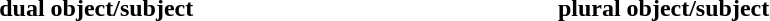<table style="width:60%; height:100px">
<tr>
<th>dual object/subject</th>
<th>plural object/subject</th>
</tr>
<tr>
<td></td>
<td></td>
</tr>
</table>
